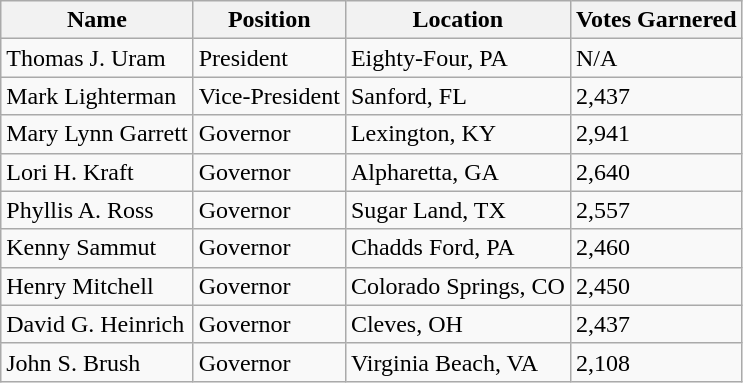<table class="wikitable">
<tr>
<th>Name</th>
<th>Position</th>
<th>Location</th>
<th>Votes Garnered</th>
</tr>
<tr>
<td>Thomas J. Uram</td>
<td>President</td>
<td>Eighty-Four, PA</td>
<td>N/A</td>
</tr>
<tr>
<td>Mark Lighterman</td>
<td>Vice-President</td>
<td>Sanford, FL</td>
<td>2,437</td>
</tr>
<tr>
<td>Mary Lynn Garrett</td>
<td>Governor</td>
<td>Lexington, KY</td>
<td>2,941</td>
</tr>
<tr>
<td>Lori H. Kraft</td>
<td>Governor</td>
<td>Alpharetta, GA</td>
<td>2,640</td>
</tr>
<tr>
<td>Phyllis A. Ross</td>
<td>Governor</td>
<td>Sugar Land, TX</td>
<td>2,557</td>
</tr>
<tr>
<td>Kenny Sammut</td>
<td>Governor</td>
<td>Chadds Ford, PA</td>
<td>2,460</td>
</tr>
<tr>
<td>Henry Mitchell</td>
<td>Governor</td>
<td>Colorado Springs, CO</td>
<td>2,450</td>
</tr>
<tr>
<td>David G. Heinrich</td>
<td>Governor</td>
<td>Cleves, OH</td>
<td>2,437</td>
</tr>
<tr>
<td>John S. Brush</td>
<td>Governor</td>
<td>Virginia Beach, VA</td>
<td>2,108</td>
</tr>
</table>
